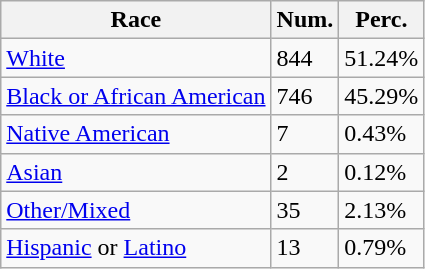<table class="wikitable">
<tr>
<th>Race</th>
<th>Num.</th>
<th>Perc.</th>
</tr>
<tr>
<td><a href='#'>White</a></td>
<td>844</td>
<td>51.24%</td>
</tr>
<tr>
<td><a href='#'>Black or African American</a></td>
<td>746</td>
<td>45.29%</td>
</tr>
<tr>
<td><a href='#'>Native American</a></td>
<td>7</td>
<td>0.43%</td>
</tr>
<tr>
<td><a href='#'>Asian</a></td>
<td>2</td>
<td>0.12%</td>
</tr>
<tr>
<td><a href='#'>Other/Mixed</a></td>
<td>35</td>
<td>2.13%</td>
</tr>
<tr>
<td><a href='#'>Hispanic</a> or <a href='#'>Latino</a></td>
<td>13</td>
<td>0.79%</td>
</tr>
</table>
